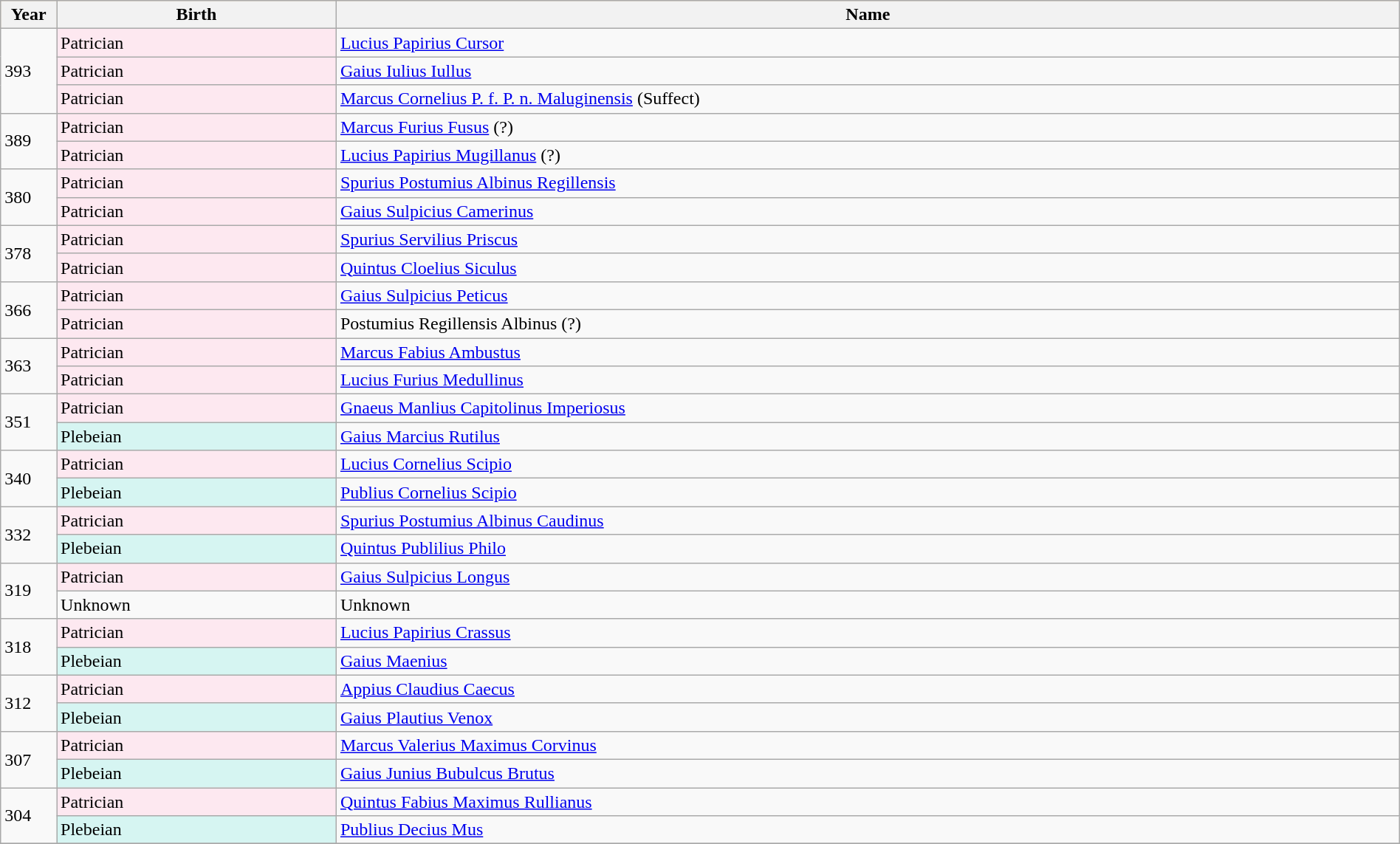<table class="wikitable sortable"  width="100%">
<tr bgcolor="#FFDEAD">
<th width="4%">Year</th>
<th width="20%">Birth</th>
<th>Name</th>
</tr>
<tr>
<td rowspan="3">393</td>
<td style="background: #fde8f0;">Patrician</td>
<td><a href='#'>Lucius Papirius Cursor</a></td>
</tr>
<tr>
<td style="background: #fde8f0;">Patrician</td>
<td><a href='#'>Gaius Iulius Iullus</a></td>
</tr>
<tr>
<td style="background: #fde8f0;">Patrician</td>
<td><a href='#'>Marcus Cornelius P. f. P. n.  Maluginensis</a> (Suffect)</td>
</tr>
<tr>
<td rowspan="2">389</td>
<td style="background: #fde8f0;">Patrician</td>
<td><a href='#'>Marcus Furius Fusus</a> (?)</td>
</tr>
<tr>
<td style="background: #fde8f0;">Patrician</td>
<td><a href='#'>Lucius Papirius Mugillanus</a> (?)</td>
</tr>
<tr>
<td rowspan="2">380</td>
<td style="background: #fde8f0;">Patrician</td>
<td><a href='#'>Spurius Postumius Albinus Regillensis</a></td>
</tr>
<tr>
<td style="background: #fde8f0;">Patrician</td>
<td><a href='#'>Gaius Sulpicius Camerinus</a></td>
</tr>
<tr>
<td rowspan="2">378</td>
<td style="background: #fde8f0;">Patrician</td>
<td><a href='#'>Spurius Servilius Priscus</a></td>
</tr>
<tr>
<td style="background: #fde8f0;">Patrician</td>
<td><a href='#'>Quintus Cloelius Siculus</a></td>
</tr>
<tr>
<td rowspan="2">366</td>
<td style="background: #fde8f0;">Patrician</td>
<td><a href='#'>Gaius Sulpicius Peticus</a></td>
</tr>
<tr>
<td style="background: #fde8f0;">Patrician</td>
<td>Postumius Regillensis Albinus (?)</td>
</tr>
<tr>
<td rowspan="2">363</td>
<td style="background: #fde8f0;">Patrician</td>
<td><a href='#'>Marcus Fabius Ambustus</a></td>
</tr>
<tr>
<td style="background: #fde8f0;">Patrician</td>
<td><a href='#'>Lucius Furius Medullinus</a></td>
</tr>
<tr>
<td rowspan="2">351</td>
<td style="background: #fde8f0;">Patrician</td>
<td><a href='#'>Gnaeus Manlius Capitolinus Imperiosus</a></td>
</tr>
<tr>
<td style="background: #d6f5f2;">Plebeian</td>
<td><a href='#'>Gaius Marcius Rutilus</a></td>
</tr>
<tr>
<td rowspan="2">340</td>
<td style="background: #fde8f0;">Patrician</td>
<td><a href='#'>Lucius Cornelius Scipio</a></td>
</tr>
<tr>
<td style="background: #d6f5f2;">Plebeian</td>
<td><a href='#'>Publius Cornelius Scipio</a></td>
</tr>
<tr>
<td rowspan="2">332</td>
<td style="background: #fde8f0;">Patrician</td>
<td><a href='#'>Spurius Postumius Albinus Caudinus</a></td>
</tr>
<tr>
<td style="background: #d6f5f2;">Plebeian</td>
<td><a href='#'>Quintus Publilius Philo</a></td>
</tr>
<tr>
<td rowspan="2">319</td>
<td style="background: #fde8f0;">Patrician</td>
<td><a href='#'>Gaius Sulpicius Longus</a></td>
</tr>
<tr>
<td>Unknown</td>
<td>Unknown</td>
</tr>
<tr>
<td rowspan="2">318</td>
<td style="background: #fde8f0;">Patrician</td>
<td><a href='#'>Lucius Papirius Crassus</a></td>
</tr>
<tr>
<td style="background: #d6f5f2;">Plebeian</td>
<td><a href='#'>Gaius Maenius</a></td>
</tr>
<tr>
<td rowspan="2">312</td>
<td style="background: #fde8f0;">Patrician</td>
<td><a href='#'>Appius Claudius Caecus</a></td>
</tr>
<tr>
<td style="background: #d6f5f2;">Plebeian</td>
<td><a href='#'>Gaius Plautius Venox</a></td>
</tr>
<tr>
<td rowspan="2">307</td>
<td style="background: #fde8f0;">Patrician</td>
<td><a href='#'>Marcus Valerius Maximus Corvinus</a></td>
</tr>
<tr>
<td style="background: #d6f5f2;">Plebeian</td>
<td><a href='#'>Gaius Junius Bubulcus Brutus</a></td>
</tr>
<tr>
<td rowspan="2">304</td>
<td style="background: #fde8f0;">Patrician</td>
<td><a href='#'>Quintus Fabius Maximus Rullianus</a></td>
</tr>
<tr>
<td style="background: #d6f5f2;">Plebeian</td>
<td><a href='#'>Publius Decius Mus</a></td>
</tr>
<tr>
</tr>
</table>
